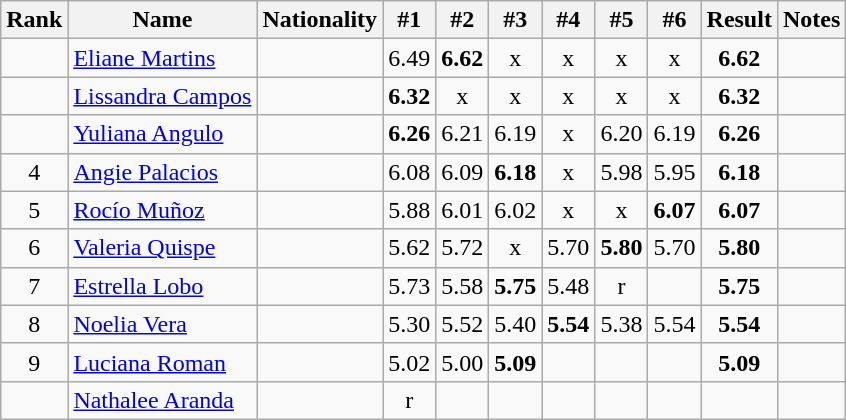<table class="wikitable sortable" style="text-align:center">
<tr>
<th>Rank</th>
<th>Name</th>
<th>Nationality</th>
<th>#1</th>
<th>#2</th>
<th>#3</th>
<th>#4</th>
<th>#5</th>
<th>#6</th>
<th>Result</th>
<th>Notes</th>
</tr>
<tr>
<td></td>
<td align=left><a href='#'>Eliane Martins</a></td>
<td align=left></td>
<td>6.49</td>
<td><strong>6.62</strong></td>
<td>x</td>
<td>x</td>
<td>x</td>
<td>x</td>
<td><strong>6.62</strong></td>
<td></td>
</tr>
<tr>
<td></td>
<td align=left><a href='#'>Lissandra Campos</a></td>
<td align=left></td>
<td><strong>6.32</strong></td>
<td>x</td>
<td>x</td>
<td>x</td>
<td>x</td>
<td>x</td>
<td><strong>6.32</strong></td>
<td></td>
</tr>
<tr>
<td></td>
<td align=left><a href='#'>Yuliana Angulo</a></td>
<td align=left></td>
<td><strong>6.26</strong></td>
<td>6.21</td>
<td>6.19</td>
<td>x</td>
<td>6.20</td>
<td>6.19</td>
<td><strong>6.26</strong></td>
<td></td>
</tr>
<tr>
<td>4</td>
<td align=left><a href='#'>Angie Palacios</a></td>
<td align=left></td>
<td>6.08</td>
<td>6.09</td>
<td><strong>6.18</strong></td>
<td>x</td>
<td>5.98</td>
<td>5.95</td>
<td><strong>6.18</strong></td>
<td></td>
</tr>
<tr>
<td>5</td>
<td align=left><a href='#'>Rocío Muñoz</a></td>
<td align=left></td>
<td>5.88</td>
<td>6.01</td>
<td>6.02</td>
<td>x</td>
<td>x</td>
<td><strong>6.07</strong></td>
<td><strong>6.07</strong></td>
<td></td>
</tr>
<tr>
<td>6</td>
<td align=left><a href='#'>Valeria Quispe</a></td>
<td align=left></td>
<td>5.62</td>
<td>5.72</td>
<td>x</td>
<td>5.70</td>
<td><strong>5.80</strong></td>
<td>5.70</td>
<td><strong>5.80</strong></td>
<td></td>
</tr>
<tr>
<td>7</td>
<td align=left><a href='#'>Estrella Lobo</a></td>
<td align=left></td>
<td>5.73</td>
<td>5.58</td>
<td><strong>5.75</strong></td>
<td>5.48</td>
<td>r</td>
<td></td>
<td><strong>5.75</strong></td>
<td></td>
</tr>
<tr>
<td>8</td>
<td align=left><a href='#'>Noelia Vera</a></td>
<td align=left></td>
<td>5.30</td>
<td>5.52</td>
<td>5.40</td>
<td><strong>5.54</strong></td>
<td>5.38</td>
<td>5.54</td>
<td><strong>5.54</strong></td>
<td></td>
</tr>
<tr>
<td>9</td>
<td align=left><a href='#'>Luciana Roman</a></td>
<td align=left></td>
<td>5.02</td>
<td>5.00</td>
<td><strong>5.09</strong></td>
<td></td>
<td></td>
<td></td>
<td><strong>5.09</strong></td>
<td></td>
</tr>
<tr>
<td></td>
<td align=left><a href='#'>Nathalee Aranda</a></td>
<td align=left></td>
<td>r</td>
<td></td>
<td></td>
<td></td>
<td></td>
<td></td>
<td><strong></strong></td>
<td></td>
</tr>
</table>
